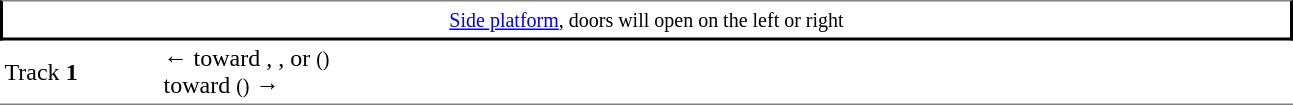<table cellpadding="3" cellspacing="0" border="0">
<tr>
<td colspan="2" style="border-top:solid 1px gray;border-right:solid 2px black;border-left:solid 2px black;border-bottom:solid 2px black;text-align:center;"><small><a href='#'>Side platform</a>, doors will open on the left or right</small> </td>
</tr>
<tr>
<td width="100" style="border-bottom:solid 1px gray;">Track <strong>1</strong></td>
<td width="750" style="border-bottom:solid 1px gray;">←  toward , , or  <small>()</small><br>  toward  <small>()</small> →</td>
</tr>
</table>
